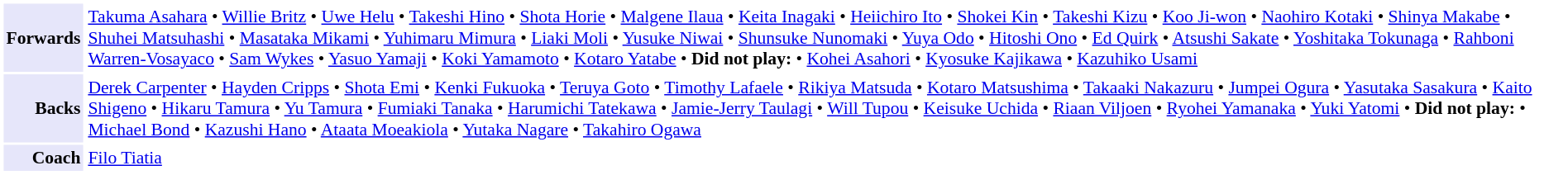<table cellpadding="2" style="border: 1px solid white; font-size:90%;">
<tr>
<td style="text-align:right;" bgcolor="lavender"><strong>Forwards</strong></td>
<td style="text-align:left;"><a href='#'>Takuma Asahara</a> • <a href='#'>Willie Britz</a> • <a href='#'>Uwe Helu</a> • <a href='#'>Takeshi Hino</a> • <a href='#'>Shota Horie</a> • <a href='#'>Malgene Ilaua</a> • <a href='#'>Keita Inagaki</a> • <a href='#'>Heiichiro Ito</a> • <a href='#'>Shokei Kin</a> • <a href='#'>Takeshi Kizu</a> • <a href='#'>Koo Ji-won</a> • <a href='#'>Naohiro Kotaki</a> • <a href='#'>Shinya Makabe</a> • <a href='#'>Shuhei Matsuhashi</a> • <a href='#'>Masataka Mikami</a> • <a href='#'>Yuhimaru Mimura</a> • <a href='#'>Liaki Moli</a> • <a href='#'>Yusuke Niwai</a> • <a href='#'>Shunsuke Nunomaki</a> • <a href='#'>Yuya Odo</a> • <a href='#'>Hitoshi Ono</a> • <a href='#'>Ed Quirk</a> • <a href='#'>Atsushi Sakate</a> • <a href='#'>Yoshitaka Tokunaga</a> • <a href='#'>Rahboni Warren-Vosayaco</a> • <a href='#'>Sam Wykes</a> • <a href='#'>Yasuo Yamaji</a> • <a href='#'>Koki Yamamoto</a> • <a href='#'>Kotaro Yatabe</a> • <strong>Did not play:</strong> • <a href='#'>Kohei Asahori</a> • <a href='#'>Kyosuke Kajikawa</a> • <a href='#'>Kazuhiko Usami</a></td>
</tr>
<tr>
<td style="text-align:right;" bgcolor="lavender"><strong>Backs</strong></td>
<td style="text-align:left;"><a href='#'>Derek Carpenter</a> • <a href='#'>Hayden Cripps</a> • <a href='#'>Shota Emi</a> • <a href='#'>Kenki Fukuoka</a> • <a href='#'>Teruya Goto</a> • <a href='#'>Timothy Lafaele</a> • <a href='#'>Rikiya Matsuda</a> • <a href='#'>Kotaro Matsushima</a> • <a href='#'>Takaaki Nakazuru</a> • <a href='#'>Jumpei Ogura</a> • <a href='#'>Yasutaka Sasakura</a> • <a href='#'>Kaito Shigeno</a> • <a href='#'>Hikaru Tamura</a> • <a href='#'>Yu Tamura</a> • <a href='#'>Fumiaki Tanaka</a> • <a href='#'>Harumichi Tatekawa</a> • <a href='#'>Jamie-Jerry Taulagi</a> • <a href='#'>Will Tupou</a> • <a href='#'>Keisuke Uchida</a> • <a href='#'>Riaan Viljoen</a> • <a href='#'>Ryohei Yamanaka</a> • <a href='#'>Yuki Yatomi</a> • <strong>Did not play:</strong> • <a href='#'>Michael Bond</a> • <a href='#'>Kazushi Hano</a> • <a href='#'>Ataata Moeakiola</a> • <a href='#'>Yutaka Nagare</a> • <a href='#'>Takahiro Ogawa</a></td>
</tr>
<tr>
<td style="text-align:right;" bgcolor="lavender"><strong>Coach</strong></td>
<td style="text-align:left;"><a href='#'>Filo Tiatia</a></td>
</tr>
</table>
